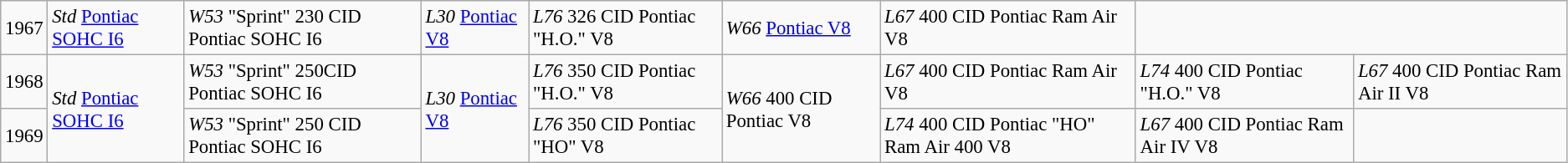<table class="wikitable" style="font-size:95%;">
<tr>
<td>1967</td>
<td><em>Std</em> <a href='#'> Pontiac SOHC I6</a><br></td>
<td><em>W53</em> "Sprint" 230 CID Pontiac SOHC I6<br></td>
<td><em>L30</em> <a href='#'> Pontiac V8</a><br></td>
<td><em>L76</em> 326 CID Pontiac "H.O." V8<br></td>
<td><em>W66</em> <a href='#'> Pontiac V8</a><br></td>
<td><em>L67</em> 400 CID Pontiac Ram Air V8<br></td>
</tr>
<tr>
<td>1968</td>
<td rowspan="2"><em>Std</em> <a href='#'> Pontiac SOHC I6</a><br></td>
<td><em>W53</em> "Sprint" 250CID Pontiac SOHC I6<br></td>
<td rowspan="2"><em>L30</em> <a href='#'> Pontiac V8</a><br></td>
<td><em>L76</em> 350 CID Pontiac "H.O." V8<br></td>
<td rowspan="2"><em>W66</em> 400 CID Pontiac V8<br></td>
<td><em>L67</em> 400 CID Pontiac Ram Air V8<br></td>
<td><em>L74</em> 400 CID Pontiac "H.O." V8<br></td>
<td><em>L67</em> 400 CID Pontiac Ram Air II V8<br></td>
</tr>
<tr>
<td>1969</td>
<td><em>W53</em> "Sprint" 250 CID Pontiac SOHC I6<br></td>
<td><em>L76</em> 350 CID Pontiac "HO" V8<br></td>
<td><em>L74</em> 400 CID Pontiac "HO" Ram Air 400 V8<br></td>
<td><em>L67</em> 400 CID Pontiac Ram Air IV V8<br></td>
</tr>
</table>
